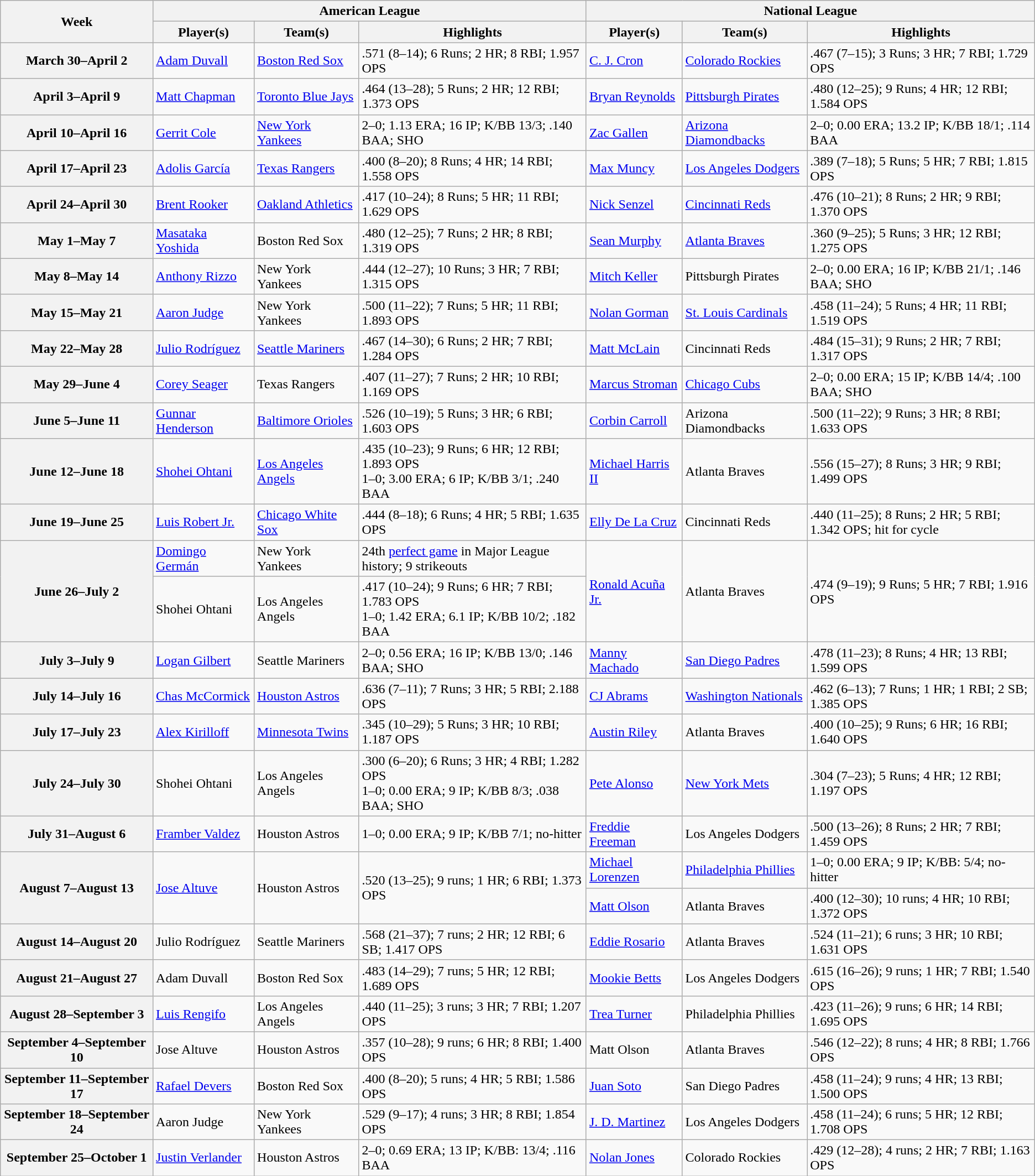<table class="wikitable plainrowheaders">
<tr>
<th rowspan=2>Week</th>
<th colspan=3>American League</th>
<th colspan=3>National League</th>
</tr>
<tr>
<th>Player(s)</th>
<th>Team(s)</th>
<th width=22%>Highlights</th>
<th>Player(s)</th>
<th>Team(s)</th>
<th width=22%>Highlights</th>
</tr>
<tr>
<th scope="row">March 30–April 2</th>
<td><a href='#'>Adam Duvall</a></td>
<td><a href='#'>Boston Red Sox</a></td>
<td>.571 (8–14); 6 Runs; 2 HR; 8 RBI; 1.957 OPS</td>
<td><a href='#'>C. J. Cron</a></td>
<td><a href='#'>Colorado Rockies</a></td>
<td>.467 (7–15); 3 Runs; 3 HR; 7 RBI; 1.729 OPS</td>
</tr>
<tr>
<th scope="row">April 3–April 9</th>
<td><a href='#'>Matt Chapman</a></td>
<td><a href='#'>Toronto Blue Jays</a></td>
<td>.464 (13–28); 5 Runs; 2 HR; 12 RBI; 1.373 OPS</td>
<td><a href='#'>Bryan Reynolds</a></td>
<td><a href='#'>Pittsburgh Pirates</a></td>
<td>.480 (12–25); 9 Runs; 4 HR; 12 RBI; 1.584 OPS</td>
</tr>
<tr>
<th scope="row">April 10–April 16</th>
<td><a href='#'>Gerrit Cole</a></td>
<td><a href='#'>New York Yankees</a></td>
<td>2–0; 1.13 ERA; 16 IP; K/BB 13/3; .140 BAA; SHO</td>
<td><a href='#'>Zac Gallen</a></td>
<td><a href='#'>Arizona Diamondbacks</a></td>
<td>2–0; 0.00 ERA; 13.2 IP; K/BB 18/1; .114 BAA</td>
</tr>
<tr>
<th scope="row">April 17–April 23</th>
<td><a href='#'>Adolis García</a></td>
<td><a href='#'>Texas Rangers</a></td>
<td>.400 (8–20); 8 Runs; 4 HR; 14 RBI; 1.558 OPS</td>
<td><a href='#'>Max Muncy</a></td>
<td><a href='#'>Los Angeles Dodgers</a></td>
<td>.389 (7–18); 5 Runs; 5 HR; 7 RBI; 1.815 OPS</td>
</tr>
<tr>
<th scope="row">April 24–April 30</th>
<td><a href='#'>Brent Rooker</a></td>
<td><a href='#'>Oakland Athletics</a></td>
<td>.417 (10–24); 8 Runs; 5 HR; 11 RBI; 1.629 OPS</td>
<td><a href='#'>Nick Senzel</a></td>
<td><a href='#'>Cincinnati Reds</a></td>
<td>.476 (10–21); 8 Runs; 2 HR; 9 RBI; 1.370 OPS</td>
</tr>
<tr>
<th scope="row">May 1–May 7</th>
<td><a href='#'>Masataka Yoshida</a></td>
<td>Boston Red Sox</td>
<td>.480 (12–25); 7 Runs; 2 HR; 8 RBI; 1.319 OPS</td>
<td><a href='#'>Sean Murphy</a></td>
<td><a href='#'>Atlanta Braves</a></td>
<td>.360 (9–25); 5 Runs; 3 HR; 12 RBI; 1.275 OPS</td>
</tr>
<tr>
<th scope="row">May 8–May 14</th>
<td><a href='#'>Anthony Rizzo</a></td>
<td>New York Yankees</td>
<td>.444 (12–27); 10 Runs; 3 HR; 7 RBI; 1.315 OPS</td>
<td><a href='#'>Mitch Keller</a></td>
<td>Pittsburgh Pirates</td>
<td>2–0; 0.00 ERA; 16 IP; K/BB 21/1; .146 BAA; SHO</td>
</tr>
<tr>
<th scope="row">May 15–May 21</th>
<td><a href='#'>Aaron Judge</a></td>
<td>New York Yankees</td>
<td>.500 (11–22); 7 Runs; 5 HR; 11 RBI; 1.893 OPS</td>
<td><a href='#'>Nolan Gorman</a></td>
<td><a href='#'>St. Louis Cardinals</a></td>
<td>.458 (11–24); 5 Runs; 4 HR; 11 RBI; 1.519 OPS</td>
</tr>
<tr>
<th scope="row">May 22–May 28</th>
<td><a href='#'>Julio Rodríguez</a></td>
<td><a href='#'>Seattle Mariners</a></td>
<td>.467 (14–30); 6 Runs; 2 HR; 7 RBI; 1.284 OPS</td>
<td><a href='#'>Matt McLain</a></td>
<td>Cincinnati Reds</td>
<td>.484 (15–31); 9 Runs; 2 HR; 7 RBI; 1.317 OPS</td>
</tr>
<tr>
<th scope="row">May 29–June 4</th>
<td><a href='#'>Corey Seager</a></td>
<td>Texas Rangers</td>
<td>.407 (11–27); 7 Runs; 2 HR; 10 RBI; 1.169 OPS</td>
<td><a href='#'>Marcus Stroman</a></td>
<td><a href='#'>Chicago Cubs</a></td>
<td>2–0; 0.00 ERA; 15 IP; K/BB 14/4; .100 BAA; SHO</td>
</tr>
<tr>
<th scope="row">June 5–June 11</th>
<td><a href='#'>Gunnar Henderson</a></td>
<td><a href='#'>Baltimore Orioles</a></td>
<td>.526 (10–19); 5 Runs; 3 HR; 6 RBI; 1.603 OPS</td>
<td><a href='#'>Corbin Carroll</a></td>
<td>Arizona Diamondbacks</td>
<td>.500 (11–22); 9 Runs; 3 HR; 8 RBI; 1.633 OPS</td>
</tr>
<tr>
<th scope="row">June 12–June 18</th>
<td><a href='#'>Shohei Ohtani</a></td>
<td><a href='#'>Los Angeles Angels</a></td>
<td>.435 (10–23); 9 Runs; 6 HR; 12 RBI; 1.893 OPS<br>1–0; 3.00 ERA; 6 IP; K/BB 3/1; .240 BAA</td>
<td><a href='#'>Michael Harris II</a></td>
<td>Atlanta Braves</td>
<td>.556 (15–27); 8 Runs; 3 HR; 9 RBI; 1.499 OPS</td>
</tr>
<tr>
<th scope="row">June 19–June 25</th>
<td><a href='#'>Luis Robert Jr.</a></td>
<td><a href='#'>Chicago White Sox</a></td>
<td>.444 (8–18); 6 Runs; 4 HR; 5 RBI; 1.635 OPS</td>
<td><a href='#'>Elly De La Cruz</a></td>
<td>Cincinnati Reds</td>
<td>.440 (11–25); 8 Runs; 2 HR; 5 RBI; 1.342 OPS; hit for cycle</td>
</tr>
<tr>
<th rowspan="2" scope="row">June 26–July 2</th>
<td><a href='#'>Domingo Germán</a></td>
<td>New York Yankees</td>
<td>24th <a href='#'>perfect game</a> in Major League history; 9 strikeouts</td>
<td rowspan="2"><a href='#'>Ronald Acuña Jr.</a></td>
<td rowspan="2">Atlanta Braves</td>
<td rowspan="2">.474 (9–19); 9 Runs; 5 HR; 7 RBI; 1.916 OPS</td>
</tr>
<tr>
<td>Shohei Ohtani</td>
<td>Los Angeles Angels</td>
<td>.417 (10–24); 9 Runs; 6 HR; 7 RBI; 1.783 OPS<br>1–0; 1.42 ERA; 6.1 IP; K/BB 10/2; .182 BAA</td>
</tr>
<tr>
<th scope="row">July 3–July 9</th>
<td><a href='#'>Logan Gilbert</a></td>
<td>Seattle Mariners</td>
<td>2–0; 0.56 ERA; 16 IP; K/BB 13/0; .146 BAA; SHO</td>
<td><a href='#'>Manny Machado</a></td>
<td><a href='#'>San Diego Padres</a></td>
<td>.478 (11–23); 8 Runs; 4 HR; 13 RBI; 1.599 OPS</td>
</tr>
<tr>
<th scope="row">July 14–July 16</th>
<td><a href='#'>Chas McCormick</a></td>
<td><a href='#'>Houston Astros</a></td>
<td>.636 (7–11); 7 Runs; 3 HR; 5 RBI; 2.188 OPS</td>
<td><a href='#'>CJ Abrams</a></td>
<td><a href='#'>Washington Nationals</a></td>
<td>.462 (6–13); 7 Runs; 1 HR; 1 RBI; 2 SB; 1.385 OPS</td>
</tr>
<tr>
<th scope="row">July 17–July 23</th>
<td><a href='#'>Alex Kirilloff</a></td>
<td><a href='#'>Minnesota Twins</a></td>
<td>.345 (10–29); 5 Runs; 3 HR; 10 RBI; 1.187 OPS</td>
<td><a href='#'>Austin Riley</a></td>
<td>Atlanta Braves</td>
<td>.400 (10–25); 9 Runs; 6 HR; 16 RBI; 1.640 OPS</td>
</tr>
<tr>
<th scope="row">July 24–July 30</th>
<td>Shohei Ohtani</td>
<td>Los Angeles Angels</td>
<td>.300 (6–20); 6 Runs; 3 HR; 4 RBI; 1.282 OPS<br>1–0; 0.00 ERA; 9 IP; K/BB 8/3; .038 BAA; SHO</td>
<td><a href='#'>Pete Alonso</a></td>
<td><a href='#'>New York Mets</a></td>
<td>.304 (7–23); 5 Runs; 4 HR; 12 RBI; 1.197 OPS</td>
</tr>
<tr>
<th scope="row">July 31–August 6</th>
<td><a href='#'>Framber Valdez</a></td>
<td>Houston Astros</td>
<td>1–0; 0.00 ERA; 9 IP; K/BB 7/1; no-hitter</td>
<td><a href='#'>Freddie Freeman</a></td>
<td>Los Angeles Dodgers</td>
<td>.500 (13–26); 8 Runs; 2 HR; 7 RBI; 1.459 OPS</td>
</tr>
<tr>
<th rowspan="2" scope="row">August 7–August 13</th>
<td rowspan="2"><a href='#'>Jose Altuve</a></td>
<td rowspan="2">Houston Astros</td>
<td rowspan="2">.520 (13–25); 9 runs; 1 HR; 6 RBI; 1.373 OPS</td>
<td><a href='#'>Michael Lorenzen</a></td>
<td><a href='#'>Philadelphia Phillies</a></td>
<td>1–0; 0.00 ERA; 9 IP; K/BB: 5/4; no-hitter</td>
</tr>
<tr>
<td><a href='#'>Matt Olson</a></td>
<td>Atlanta Braves</td>
<td>.400 (12–30); 10 runs; 4 HR; 10 RBI; 1.372 OPS</td>
</tr>
<tr>
<th scope="row">August 14–August 20</th>
<td>Julio Rodríguez</td>
<td>Seattle Mariners</td>
<td>.568 (21–37); 7 runs; 2 HR; 12 RBI; 6 SB; 1.417 OPS</td>
<td><a href='#'>Eddie Rosario</a></td>
<td>Atlanta Braves</td>
<td>.524 (11–21); 6 runs; 3 HR; 10 RBI; 1.631 OPS</td>
</tr>
<tr>
<th scope="row">August 21–August 27</th>
<td>Adam Duvall</td>
<td>Boston Red Sox</td>
<td>.483 (14–29); 7 runs; 5 HR; 12 RBI; 1.689 OPS</td>
<td><a href='#'>Mookie Betts</a></td>
<td>Los Angeles Dodgers</td>
<td>.615 (16–26); 9 runs; 1 HR; 7 RBI; 1.540 OPS</td>
</tr>
<tr>
<th scope="row">August 28–September 3</th>
<td><a href='#'>Luis Rengifo</a></td>
<td>Los Angeles Angels</td>
<td>.440 (11–25); 3 runs; 3 HR; 7 RBI; 1.207 OPS</td>
<td><a href='#'>Trea Turner</a></td>
<td>Philadelphia Phillies</td>
<td>.423 (11–26); 9 runs; 6 HR; 14 RBI; 1.695 OPS</td>
</tr>
<tr>
<th scope="row">September 4–September 10</th>
<td>Jose Altuve</td>
<td>Houston Astros</td>
<td>.357 (10–28); 9 runs; 6 HR; 8 RBI; 1.400 OPS</td>
<td>Matt Olson</td>
<td>Atlanta Braves</td>
<td>.546 (12–22); 8 runs; 4 HR; 8 RBI; 1.766 OPS</td>
</tr>
<tr>
<th scope="row">September 11–September 17</th>
<td><a href='#'>Rafael Devers</a></td>
<td>Boston Red Sox</td>
<td>.400 (8–20); 5 runs; 4 HR; 5 RBI; 1.586 OPS</td>
<td><a href='#'>Juan Soto</a></td>
<td>San Diego Padres</td>
<td>.458 (11–24); 9 runs; 4 HR; 13 RBI; 1.500 OPS</td>
</tr>
<tr>
<th scope="row">September 18–September 24</th>
<td>Aaron Judge</td>
<td>New York Yankees</td>
<td>.529 (9–17); 4 runs; 3 HR; 8 RBI; 1.854 OPS</td>
<td><a href='#'>J. D. Martinez</a></td>
<td>Los Angeles Dodgers</td>
<td>.458 (11–24); 6 runs; 5 HR; 12 RBI; 1.708 OPS</td>
</tr>
<tr>
<th scope="row">September 25–October 1</th>
<td><a href='#'>Justin Verlander</a></td>
<td>Houston Astros</td>
<td>2–0; 0.69 ERA; 13 IP; K/BB: 13/4; .116 BAA</td>
<td><a href='#'>Nolan Jones</a></td>
<td>Colorado Rockies</td>
<td>.429 (12–28); 4 runs; 2 HR; 7 RBI; 1.163 OPS</td>
</tr>
</table>
